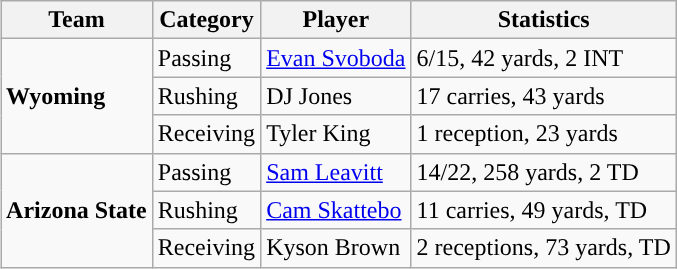<table class="wikitable" style="float: right;">
<tr>
<th>Team</th>
<th>Category</th>
<th>Player</th>
<th>Statistics</th>
</tr>
<tr>
<td rowspan=3><strong>Wyoming</strong></td>
<td>Passing</td>
<td><a href='#'>Evan Svoboda</a></td>
<td>6/15, 42 yards, 2 INT</td>
</tr>
<tr>
<td>Rushing</td>
<td>DJ Jones</td>
<td>17 carries, 43 yards</td>
</tr>
<tr>
<td>Receiving</td>
<td>Tyler King</td>
<td>1 reception, 23 yards</td>
</tr>
<tr>
<td rowspan=3><strong>Arizona State</strong></td>
<td>Passing</td>
<td><a href='#'>Sam Leavitt</a></td>
<td>14/22, 258 yards, 2 TD</td>
</tr>
<tr>
<td>Rushing</td>
<td><a href='#'>Cam Skattebo</a></td>
<td>11 carries, 49 yards, TD</td>
</tr>
<tr>
<td>Receiving</td>
<td>Kyson Brown</td>
<td>2 receptions, 73 yards, TD</td>
</tr>
</table>
